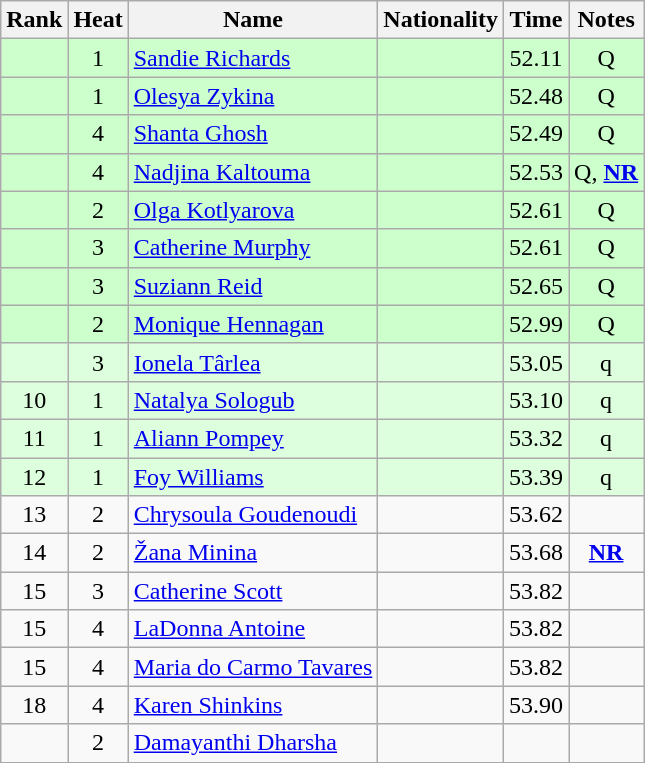<table class="wikitable sortable" style="text-align:center">
<tr>
<th>Rank</th>
<th>Heat</th>
<th>Name</th>
<th>Nationality</th>
<th>Time</th>
<th>Notes</th>
</tr>
<tr bgcolor=ccffcc>
<td></td>
<td>1</td>
<td align="left"><a href='#'>Sandie Richards</a></td>
<td align=left></td>
<td>52.11</td>
<td>Q</td>
</tr>
<tr bgcolor=ccffcc>
<td></td>
<td>1</td>
<td align="left"><a href='#'>Olesya Zykina</a></td>
<td align=left></td>
<td>52.48</td>
<td>Q</td>
</tr>
<tr bgcolor=ccffcc>
<td></td>
<td>4</td>
<td align="left"><a href='#'>Shanta Ghosh</a></td>
<td align=left></td>
<td>52.49</td>
<td>Q</td>
</tr>
<tr bgcolor=ccffcc>
<td></td>
<td>4</td>
<td align="left"><a href='#'>Nadjina Kaltouma</a></td>
<td align=left></td>
<td>52.53</td>
<td>Q, <strong><a href='#'>NR</a></strong></td>
</tr>
<tr bgcolor=ccffcc>
<td></td>
<td>2</td>
<td align="left"><a href='#'>Olga Kotlyarova</a></td>
<td align=left></td>
<td>52.61</td>
<td>Q</td>
</tr>
<tr bgcolor=ccffcc>
<td></td>
<td>3</td>
<td align="left"><a href='#'>Catherine Murphy</a></td>
<td align=left></td>
<td>52.61</td>
<td>Q</td>
</tr>
<tr bgcolor=ccffcc>
<td></td>
<td>3</td>
<td align="left"><a href='#'>Suziann Reid</a></td>
<td align=left></td>
<td>52.65</td>
<td>Q</td>
</tr>
<tr bgcolor=ccffcc>
<td></td>
<td>2</td>
<td align="left"><a href='#'>Monique Hennagan</a></td>
<td align=left></td>
<td>52.99</td>
<td>Q</td>
</tr>
<tr bgcolor=ddffdd>
<td></td>
<td>3</td>
<td align="left"><a href='#'>Ionela Târlea</a></td>
<td align=left></td>
<td>53.05</td>
<td>q</td>
</tr>
<tr bgcolor=ddffdd>
<td>10</td>
<td>1</td>
<td align="left"><a href='#'>Natalya Sologub</a></td>
<td align=left></td>
<td>53.10</td>
<td>q</td>
</tr>
<tr bgcolor=ddffdd>
<td>11</td>
<td>1</td>
<td align="left"><a href='#'>Aliann Pompey</a></td>
<td align=left></td>
<td>53.32</td>
<td>q</td>
</tr>
<tr bgcolor=ddffdd>
<td>12</td>
<td>1</td>
<td align="left"><a href='#'>Foy Williams</a></td>
<td align=left></td>
<td>53.39</td>
<td>q</td>
</tr>
<tr>
<td>13</td>
<td>2</td>
<td align="left"><a href='#'>Chrysoula Goudenoudi</a></td>
<td align=left></td>
<td>53.62</td>
<td></td>
</tr>
<tr>
<td>14</td>
<td>2</td>
<td align="left"><a href='#'>Žana Minina</a></td>
<td align=left></td>
<td>53.68</td>
<td><strong><a href='#'>NR</a></strong></td>
</tr>
<tr>
<td>15</td>
<td>3</td>
<td align="left"><a href='#'>Catherine Scott</a></td>
<td align=left></td>
<td>53.82</td>
<td></td>
</tr>
<tr>
<td>15</td>
<td>4</td>
<td align="left"><a href='#'>LaDonna Antoine</a></td>
<td align=left></td>
<td>53.82</td>
<td></td>
</tr>
<tr>
<td>15</td>
<td>4</td>
<td align="left"><a href='#'>Maria do Carmo Tavares</a></td>
<td align=left></td>
<td>53.82</td>
<td></td>
</tr>
<tr>
<td>18</td>
<td>4</td>
<td align="left"><a href='#'>Karen Shinkins</a></td>
<td align=left></td>
<td>53.90</td>
<td></td>
</tr>
<tr>
<td></td>
<td>2</td>
<td align="left"><a href='#'>Damayanthi Dharsha</a></td>
<td align=left></td>
<td></td>
<td></td>
</tr>
</table>
